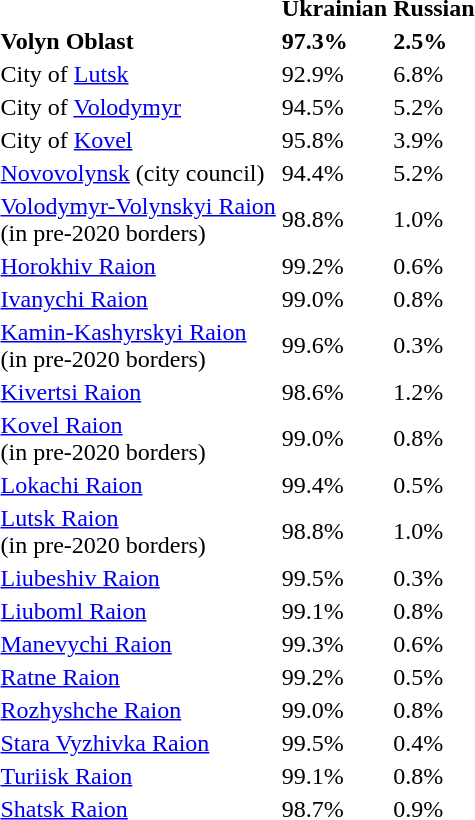<table class="standard sortable">
<tr>
<th></th>
<th>Ukrainian</th>
<th>Russian</th>
</tr>
<tr>
<td><strong>Volyn Oblast</strong></td>
<td><strong>97.3%</strong></td>
<td><strong>2.5%</strong></td>
</tr>
<tr>
<td>City of <a href='#'>Lutsk</a></td>
<td>92.9%</td>
<td>6.8%</td>
</tr>
<tr>
<td>City of <a href='#'>Volodymyr</a></td>
<td>94.5%</td>
<td>5.2%</td>
</tr>
<tr>
<td>City of <a href='#'>Kovel</a></td>
<td>95.8%</td>
<td>3.9%</td>
</tr>
<tr>
<td><a href='#'>Novovolynsk</a> (city council)</td>
<td>94.4%</td>
<td>5.2%</td>
</tr>
<tr>
<td><a href='#'>Volodymyr-Volynskyi Raion</a><br>(in pre-2020 borders)</td>
<td>98.8%</td>
<td>1.0%</td>
</tr>
<tr>
<td><a href='#'>Horokhiv Raion</a></td>
<td>99.2%</td>
<td>0.6%</td>
</tr>
<tr>
<td><a href='#'>Ivanychi Raion</a></td>
<td>99.0%</td>
<td>0.8%</td>
</tr>
<tr>
<td><a href='#'>Kamin-Kashyrskyi Raion</a><br>(in pre-2020 borders)</td>
<td>99.6%</td>
<td>0.3%</td>
</tr>
<tr>
<td><a href='#'>Kivertsi Raion</a></td>
<td>98.6%</td>
<td>1.2%</td>
</tr>
<tr>
<td><a href='#'>Kovel Raion</a><br>(in pre-2020 borders)</td>
<td>99.0%</td>
<td>0.8%</td>
</tr>
<tr>
<td><a href='#'>Lokachi Raion</a></td>
<td>99.4%</td>
<td>0.5%</td>
</tr>
<tr>
<td><a href='#'>Lutsk Raion</a><br>(in pre-2020 borders)</td>
<td>98.8%</td>
<td>1.0%</td>
</tr>
<tr>
<td><a href='#'>Liubeshiv Raion</a></td>
<td>99.5%</td>
<td>0.3%</td>
</tr>
<tr>
<td><a href='#'>Liuboml Raion</a></td>
<td>99.1%</td>
<td>0.8%</td>
</tr>
<tr>
<td><a href='#'>Manevychi Raion</a></td>
<td>99.3%</td>
<td>0.6%</td>
</tr>
<tr>
<td><a href='#'>Ratne Raion</a></td>
<td>99.2%</td>
<td>0.5%</td>
</tr>
<tr>
<td><a href='#'>Rozhyshche Raion</a></td>
<td>99.0%</td>
<td>0.8%</td>
</tr>
<tr>
<td><a href='#'>Stara Vyzhivka Raion</a></td>
<td>99.5%</td>
<td>0.4%</td>
</tr>
<tr>
<td><a href='#'>Turiisk Raion</a></td>
<td>99.1%</td>
<td>0.8%</td>
</tr>
<tr>
<td><a href='#'>Shatsk Raion</a></td>
<td>98.7%</td>
<td>0.9%</td>
</tr>
</table>
